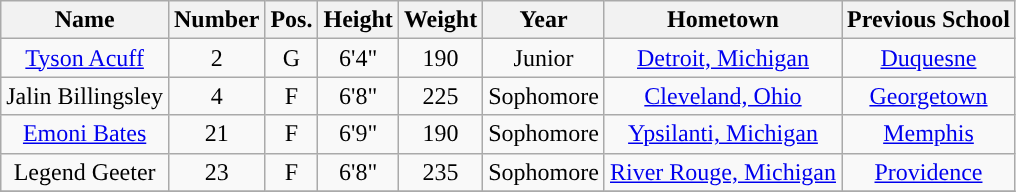<table class="wikitable sortable" style="text-align: center">
<tr align=center>
<th style="background:#">Name</th>
<th style="background:#">Number</th>
<th style="background:#">Pos.</th>
<th style="background:#">Height</th>
<th style="background:#">Weight</th>
<th style="background:#">Year</th>
<th style="background:#">Hometown</th>
<th style="background:#">Previous School</th>
</tr>
<tr>
<td><a href='#'>Tyson Acuff</a></td>
<td>2</td>
<td>G</td>
<td>6'4"</td>
<td>190</td>
<td>Junior</td>
<td><a href='#'>Detroit, Michigan</a></td>
<td><a href='#'>Duquesne</a></td>
</tr>
<tr>
<td>Jalin Billingsley</td>
<td>4</td>
<td>F</td>
<td>6'8"</td>
<td>225</td>
<td>Sophomore</td>
<td><a href='#'>Cleveland, Ohio</a></td>
<td><a href='#'>Georgetown</a></td>
</tr>
<tr>
<td><a href='#'>Emoni Bates</a></td>
<td>21</td>
<td>F</td>
<td>6'9"</td>
<td>190</td>
<td>Sophomore</td>
<td><a href='#'>Ypsilanti, Michigan</a></td>
<td><a href='#'>Memphis</a></td>
</tr>
<tr>
<td>Legend Geeter</td>
<td>23</td>
<td>F</td>
<td>6'8"</td>
<td>235</td>
<td>Sophomore</td>
<td><a href='#'>River Rouge, Michigan</a></td>
<td><a href='#'>Providence</a></td>
</tr>
<tr>
</tr>
</table>
